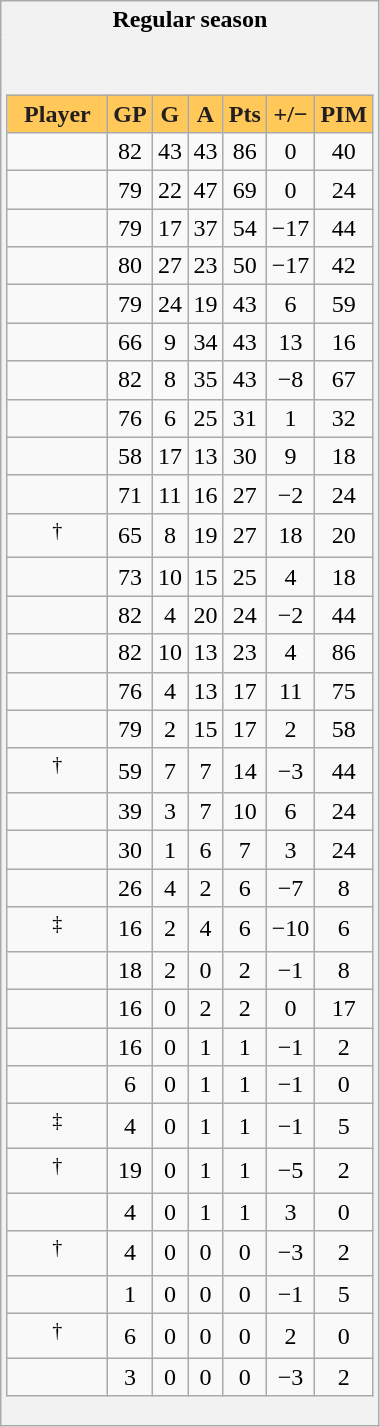<table class="wikitable">
<tr>
<th style="border: 0;">Regular season</th>
</tr>
<tr>
<td style="background: #f2f2f2; border: 0; text-align: center;"><br><table class="wikitable sortable" style="width:100%;">
<tr align=center>
<th style="background:#ffc859; color:#231f20; width:40%;">Player</th>
<th style="background:#ffc859; color:#231f20; width:10%;">GP</th>
<th style="background:#ffc859; color:#231f20; width:10%;">G</th>
<th style="background:#ffc859; color:#231f20; width:10%;">A</th>
<th style="background:#ffc859; color:#231f20; width:10%;">Pts</th>
<th style="background:#ffc859; color:#231f20; width:10%;">+/−</th>
<th style="background:#ffc859; color:#231f20; width:10%;">PIM</th>
</tr>
<tr align=center>
<td></td>
<td>82</td>
<td>43</td>
<td>43</td>
<td>86</td>
<td>0</td>
<td>40</td>
</tr>
<tr align=center>
<td></td>
<td>79</td>
<td>22</td>
<td>47</td>
<td>69</td>
<td>0</td>
<td>24</td>
</tr>
<tr align=center>
<td></td>
<td>79</td>
<td>17</td>
<td>37</td>
<td>54</td>
<td>−17</td>
<td>44</td>
</tr>
<tr align=center>
<td></td>
<td>80</td>
<td>27</td>
<td>23</td>
<td>50</td>
<td>−17</td>
<td>42</td>
</tr>
<tr align=center>
<td></td>
<td>79</td>
<td>24</td>
<td>19</td>
<td>43</td>
<td>6</td>
<td>59</td>
</tr>
<tr align=center>
<td></td>
<td>66</td>
<td>9</td>
<td>34</td>
<td>43</td>
<td>13</td>
<td>16</td>
</tr>
<tr align=center>
<td></td>
<td>82</td>
<td>8</td>
<td>35</td>
<td>43</td>
<td>−8</td>
<td>67</td>
</tr>
<tr align=center>
<td></td>
<td>76</td>
<td>6</td>
<td>25</td>
<td>31</td>
<td>1</td>
<td>32</td>
</tr>
<tr align=center>
<td></td>
<td>58</td>
<td>17</td>
<td>13</td>
<td>30</td>
<td>9</td>
<td>18</td>
</tr>
<tr align=center>
<td></td>
<td>71</td>
<td>11</td>
<td>16</td>
<td>27</td>
<td>−2</td>
<td>24</td>
</tr>
<tr align=center>
<td><sup>†</sup></td>
<td>65</td>
<td>8</td>
<td>19</td>
<td>27</td>
<td>18</td>
<td>20</td>
</tr>
<tr align=center>
<td></td>
<td>73</td>
<td>10</td>
<td>15</td>
<td>25</td>
<td>4</td>
<td>18</td>
</tr>
<tr align=center>
<td></td>
<td>82</td>
<td>4</td>
<td>20</td>
<td>24</td>
<td>−2</td>
<td>44</td>
</tr>
<tr align=center>
<td></td>
<td>82</td>
<td>10</td>
<td>13</td>
<td>23</td>
<td>4</td>
<td>86</td>
</tr>
<tr align=center>
<td></td>
<td>76</td>
<td>4</td>
<td>13</td>
<td>17</td>
<td>11</td>
<td>75</td>
</tr>
<tr align=center>
<td></td>
<td>79</td>
<td>2</td>
<td>15</td>
<td>17</td>
<td>2</td>
<td>58</td>
</tr>
<tr align=center>
<td><sup>†</sup></td>
<td>59</td>
<td>7</td>
<td>7</td>
<td>14</td>
<td>−3</td>
<td>44</td>
</tr>
<tr align=center>
<td></td>
<td>39</td>
<td>3</td>
<td>7</td>
<td>10</td>
<td>6</td>
<td>24</td>
</tr>
<tr align=center>
<td></td>
<td>30</td>
<td>1</td>
<td>6</td>
<td>7</td>
<td>3</td>
<td>24</td>
</tr>
<tr align=center>
<td></td>
<td>26</td>
<td>4</td>
<td>2</td>
<td>6</td>
<td>−7</td>
<td>8</td>
</tr>
<tr align=center>
<td><sup>‡</sup></td>
<td>16</td>
<td>2</td>
<td>4</td>
<td>6</td>
<td>−10</td>
<td>6</td>
</tr>
<tr align=center>
<td></td>
<td>18</td>
<td>2</td>
<td>0</td>
<td>2</td>
<td>−1</td>
<td>8</td>
</tr>
<tr align=center>
<td></td>
<td>16</td>
<td>0</td>
<td>2</td>
<td>2</td>
<td>0</td>
<td>17</td>
</tr>
<tr align=center>
<td></td>
<td>16</td>
<td>0</td>
<td>1</td>
<td>1</td>
<td>−1</td>
<td>2</td>
</tr>
<tr align=center>
<td></td>
<td>6</td>
<td>0</td>
<td>1</td>
<td>1</td>
<td>−1</td>
<td>0</td>
</tr>
<tr align=center>
<td><sup>‡</sup></td>
<td>4</td>
<td>0</td>
<td>1</td>
<td>1</td>
<td>−1</td>
<td>5</td>
</tr>
<tr align=center>
<td><sup>†</sup></td>
<td>19</td>
<td>0</td>
<td>1</td>
<td>1</td>
<td>−5</td>
<td>2</td>
</tr>
<tr align=center>
<td></td>
<td>4</td>
<td>0</td>
<td>1</td>
<td>1</td>
<td>3</td>
<td>0</td>
</tr>
<tr align=center>
<td><sup>†</sup></td>
<td>4</td>
<td>0</td>
<td>0</td>
<td>0</td>
<td>−3</td>
<td>2</td>
</tr>
<tr align=center>
<td></td>
<td>1</td>
<td>0</td>
<td>0</td>
<td>0</td>
<td>−1</td>
<td>5</td>
</tr>
<tr align=center>
<td><sup>†</sup></td>
<td>6</td>
<td>0</td>
<td>0</td>
<td>0</td>
<td>2</td>
<td>0</td>
</tr>
<tr align=center>
<td></td>
<td>3</td>
<td>0</td>
<td>0</td>
<td>0</td>
<td>−3</td>
<td>2</td>
</tr>
</table>
</td>
</tr>
</table>
